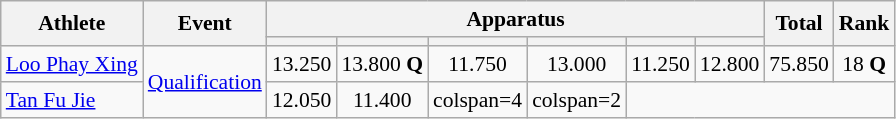<table class="wikitable" style="font-size:90%">
<tr>
<th rowspan=2>Athlete</th>
<th rowspan=2>Event</th>
<th colspan=6>Apparatus</th>
<th rowspan=2>Total</th>
<th rowspan=2>Rank</th>
</tr>
<tr style="font-size:95%">
<th></th>
<th></th>
<th></th>
<th></th>
<th></th>
<th></th>
</tr>
<tr align=center>
<td align=left><a href='#'>Loo Phay Xing</a></td>
<td align=left rowspan=2><a href='#'>Qualification</a></td>
<td>13.250</td>
<td>13.800 <strong>Q</strong></td>
<td>11.750</td>
<td>13.000</td>
<td>11.250</td>
<td>12.800</td>
<td>75.850</td>
<td>18 <strong>Q</strong></td>
</tr>
<tr align=center>
<td align=left><a href='#'>Tan Fu Jie</a></td>
<td>12.050</td>
<td>11.400</td>
<td>colspan=4</td>
<td>colspan=2</td>
</tr>
</table>
